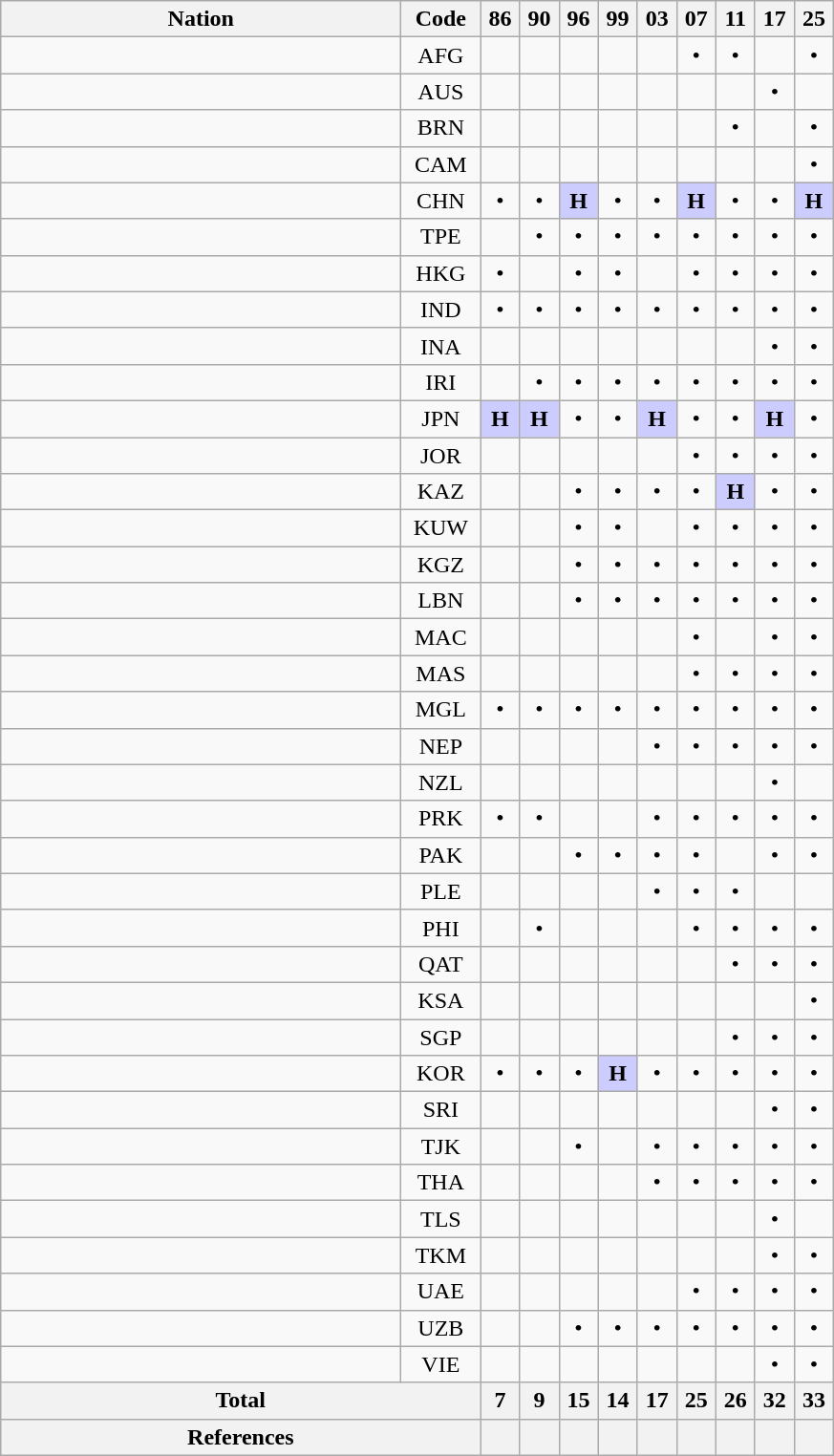<table class="wikitable" style="text-align:center">
<tr>
<th style="width:17em">Nation</th>
<th style="width:3em">Code</th>
<th width=20>86</th>
<th width=20>90</th>
<th width=20>96</th>
<th width=20>99</th>
<th width=20>03</th>
<th width=20>07</th>
<th width=20>11</th>
<th width=20>17</th>
<th width=20>25</th>
</tr>
<tr>
<td align=left></td>
<td>AFG</td>
<td></td>
<td></td>
<td></td>
<td></td>
<td></td>
<td>•</td>
<td>•</td>
<td></td>
<td>•</td>
</tr>
<tr>
<td align=left></td>
<td>AUS</td>
<td></td>
<td></td>
<td></td>
<td></td>
<td></td>
<td></td>
<td></td>
<td>•</td>
<td></td>
</tr>
<tr>
<td align=left></td>
<td>BRN</td>
<td></td>
<td></td>
<td></td>
<td></td>
<td></td>
<td></td>
<td>•</td>
<td></td>
<td>•</td>
</tr>
<tr>
<td align=left></td>
<td>CAM</td>
<td></td>
<td></td>
<td></td>
<td></td>
<td></td>
<td></td>
<td></td>
<td></td>
<td>•</td>
</tr>
<tr>
<td align=left></td>
<td>CHN</td>
<td>•</td>
<td>•</td>
<td bgcolor=#ccccff><strong>H</strong></td>
<td>•</td>
<td>•</td>
<td bgcolor=#ccccff><strong>H</strong></td>
<td>•</td>
<td>•</td>
<td bgcolor=#ccccff><strong>H</strong></td>
</tr>
<tr>
<td align=left></td>
<td>TPE</td>
<td></td>
<td>•</td>
<td>•</td>
<td>•</td>
<td>•</td>
<td>•</td>
<td>•</td>
<td>•</td>
<td>•</td>
</tr>
<tr>
<td align=left></td>
<td>HKG</td>
<td>•</td>
<td></td>
<td>•</td>
<td>•</td>
<td></td>
<td>•</td>
<td>•</td>
<td>•</td>
<td>•</td>
</tr>
<tr>
<td align=left></td>
<td>IND</td>
<td>•</td>
<td>•</td>
<td>•</td>
<td>•</td>
<td>•</td>
<td>•</td>
<td>•</td>
<td>•</td>
<td>•</td>
</tr>
<tr>
<td align=left></td>
<td>INA</td>
<td></td>
<td></td>
<td></td>
<td></td>
<td></td>
<td></td>
<td></td>
<td>•</td>
<td>•</td>
</tr>
<tr>
<td align=left></td>
<td>IRI</td>
<td></td>
<td>•</td>
<td>•</td>
<td>•</td>
<td>•</td>
<td>•</td>
<td>•</td>
<td>•</td>
<td>•</td>
</tr>
<tr>
<td align=left></td>
<td>JPN</td>
<td bgcolor=#ccccff><strong>H</strong></td>
<td bgcolor=#ccccff><strong>H</strong></td>
<td>•</td>
<td>•</td>
<td bgcolor=#ccccff><strong>H</strong></td>
<td>•</td>
<td>•</td>
<td bgcolor=#ccccff><strong>H</strong></td>
<td>•</td>
</tr>
<tr>
<td align=left></td>
<td>JOR</td>
<td></td>
<td></td>
<td></td>
<td></td>
<td></td>
<td>•</td>
<td>•</td>
<td>•</td>
<td>•</td>
</tr>
<tr>
<td align=left></td>
<td>KAZ</td>
<td></td>
<td></td>
<td>•</td>
<td>•</td>
<td>•</td>
<td>•</td>
<td bgcolor=#ccccff><strong>H</strong></td>
<td>•</td>
<td>•</td>
</tr>
<tr>
<td align=left></td>
<td>KUW</td>
<td></td>
<td></td>
<td>•</td>
<td>•</td>
<td></td>
<td>•</td>
<td>•</td>
<td>•</td>
<td>•</td>
</tr>
<tr>
<td align=left></td>
<td>KGZ</td>
<td></td>
<td></td>
<td>•</td>
<td>•</td>
<td>•</td>
<td>•</td>
<td>•</td>
<td>•</td>
<td>•</td>
</tr>
<tr>
<td align=left></td>
<td>LBN</td>
<td></td>
<td></td>
<td>•</td>
<td>•</td>
<td>•</td>
<td>•</td>
<td>•</td>
<td>•</td>
<td>•</td>
</tr>
<tr>
<td align=left></td>
<td>MAC</td>
<td></td>
<td></td>
<td></td>
<td></td>
<td></td>
<td>•</td>
<td></td>
<td>•</td>
<td>•</td>
</tr>
<tr>
<td align=left></td>
<td>MAS</td>
<td></td>
<td></td>
<td></td>
<td></td>
<td></td>
<td>•</td>
<td>•</td>
<td>•</td>
<td>•</td>
</tr>
<tr>
<td align=left></td>
<td>MGL</td>
<td>•</td>
<td>•</td>
<td>•</td>
<td>•</td>
<td>•</td>
<td>•</td>
<td>•</td>
<td>•</td>
<td>•</td>
</tr>
<tr>
<td align=left></td>
<td>NEP</td>
<td></td>
<td></td>
<td></td>
<td></td>
<td>•</td>
<td>•</td>
<td>•</td>
<td>•</td>
<td>•</td>
</tr>
<tr>
<td align=left></td>
<td>NZL</td>
<td></td>
<td></td>
<td></td>
<td></td>
<td></td>
<td></td>
<td></td>
<td>•</td>
<td></td>
</tr>
<tr>
<td align=left></td>
<td>PRK</td>
<td>•</td>
<td>•</td>
<td></td>
<td></td>
<td>•</td>
<td>•</td>
<td>•</td>
<td>•</td>
<td>•</td>
</tr>
<tr>
<td align=left></td>
<td>PAK</td>
<td></td>
<td></td>
<td>•</td>
<td>•</td>
<td>•</td>
<td>•</td>
<td></td>
<td>•</td>
<td>•</td>
</tr>
<tr>
<td align=left></td>
<td>PLE</td>
<td></td>
<td></td>
<td></td>
<td></td>
<td>•</td>
<td>•</td>
<td>•</td>
<td></td>
<td></td>
</tr>
<tr>
<td align=left></td>
<td>PHI</td>
<td></td>
<td>•</td>
<td></td>
<td></td>
<td></td>
<td>•</td>
<td>•</td>
<td>•</td>
<td>•</td>
</tr>
<tr>
<td align=left></td>
<td>QAT</td>
<td></td>
<td></td>
<td></td>
<td></td>
<td></td>
<td></td>
<td>•</td>
<td>•</td>
<td>•</td>
</tr>
<tr>
<td align=left></td>
<td>KSA</td>
<td></td>
<td></td>
<td></td>
<td></td>
<td></td>
<td></td>
<td></td>
<td></td>
<td>•</td>
</tr>
<tr>
<td align=left></td>
<td>SGP</td>
<td></td>
<td></td>
<td></td>
<td></td>
<td></td>
<td></td>
<td>•</td>
<td>•</td>
<td>•</td>
</tr>
<tr>
<td align=left></td>
<td>KOR</td>
<td>•</td>
<td>•</td>
<td>•</td>
<td bgcolor=#ccccff><strong>H</strong></td>
<td>•</td>
<td>•</td>
<td>•</td>
<td>•</td>
<td>•</td>
</tr>
<tr>
<td align=left></td>
<td>SRI</td>
<td></td>
<td></td>
<td></td>
<td></td>
<td></td>
<td></td>
<td></td>
<td>•</td>
<td>•</td>
</tr>
<tr>
<td align=left></td>
<td>TJK</td>
<td></td>
<td></td>
<td>•</td>
<td></td>
<td>•</td>
<td>•</td>
<td>•</td>
<td>•</td>
<td>•</td>
</tr>
<tr>
<td align=left></td>
<td>THA</td>
<td></td>
<td></td>
<td></td>
<td></td>
<td>•</td>
<td>•</td>
<td>•</td>
<td>•</td>
<td>•</td>
</tr>
<tr>
<td align=left></td>
<td>TLS</td>
<td></td>
<td></td>
<td></td>
<td></td>
<td></td>
<td></td>
<td></td>
<td>•</td>
<td></td>
</tr>
<tr>
<td align=left></td>
<td>TKM</td>
<td></td>
<td></td>
<td></td>
<td></td>
<td></td>
<td></td>
<td></td>
<td>•</td>
<td>•</td>
</tr>
<tr>
<td align=left></td>
<td>UAE</td>
<td></td>
<td></td>
<td></td>
<td></td>
<td></td>
<td>•</td>
<td>•</td>
<td>•</td>
<td>•</td>
</tr>
<tr>
<td align=left></td>
<td>UZB</td>
<td></td>
<td></td>
<td>•</td>
<td>•</td>
<td>•</td>
<td>•</td>
<td>•</td>
<td>•</td>
<td>•</td>
</tr>
<tr>
<td align=left></td>
<td>VIE</td>
<td></td>
<td></td>
<td></td>
<td></td>
<td></td>
<td></td>
<td></td>
<td>•</td>
<td>•</td>
</tr>
<tr>
<th colspan=2>Total</th>
<th>7</th>
<th>9</th>
<th>15</th>
<th>14</th>
<th>17</th>
<th>25</th>
<th>26</th>
<th>32</th>
<th>33</th>
</tr>
<tr>
<th colspan=2>References</th>
<th></th>
<th></th>
<th></th>
<th></th>
<th></th>
<th></th>
<th></th>
<th></th>
<th></th>
</tr>
</table>
